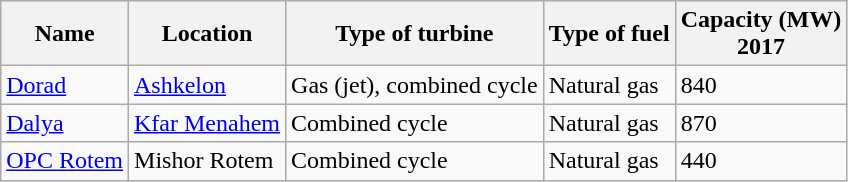<table class="wikitable sortable">
<tr>
<th>Name</th>
<th>Location</th>
<th>Type of turbine</th>
<th>Type of fuel</th>
<th>Capacity (MW)<br>2017</th>
</tr>
<tr>
<td><a href='#'>Dorad</a></td>
<td><a href='#'>Ashkelon</a></td>
<td>Gas (jet), combined cycle</td>
<td>Natural gas</td>
<td>840</td>
</tr>
<tr>
<td><a href='#'>Dalya</a></td>
<td><a href='#'>Kfar Menahem</a></td>
<td>Combined cycle</td>
<td>Natural gas</td>
<td>870</td>
</tr>
<tr>
<td><a href='#'>OPC Rotem</a></td>
<td>Mishor Rotem</td>
<td>Combined cycle</td>
<td>Natural gas</td>
<td>440</td>
</tr>
</table>
